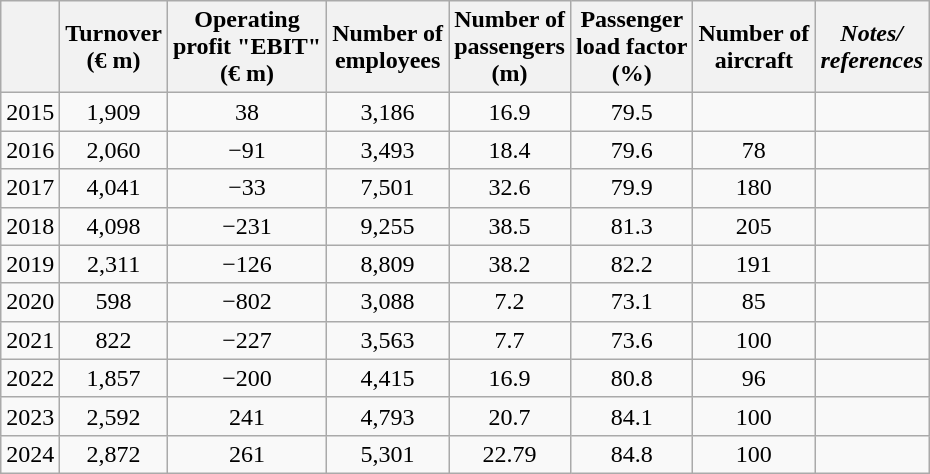<table class="wikitable" style="text-align:center;">
<tr>
<th></th>
<th>Turnover<br>(€ m)</th>
<th>Operating<br>profit "EBIT"<br>(€ m)</th>
<th>Number of<br>employees</th>
<th>Number of<br>passengers<br>(m)</th>
<th>Passenger<br>load factor<br>(%)</th>
<th>Number of<br>aircraft</th>
<th><em>Notes/<br>references</em></th>
</tr>
<tr>
<td align=left>2015</td>
<td>1,909</td>
<td>38</td>
<td>3,186</td>
<td>16.9</td>
<td>79.5</td>
<td></td>
<td></td>
</tr>
<tr>
<td align=left>2016</td>
<td>2,060</td>
<td><span>−91</span></td>
<td>3,493</td>
<td>18.4</td>
<td>79.6</td>
<td>78</td>
<td></td>
</tr>
<tr>
<td align=left>2017</td>
<td>4,041</td>
<td><span>−33</span></td>
<td>7,501</td>
<td>32.6</td>
<td>79.9</td>
<td>180</td>
<td></td>
</tr>
<tr>
<td align=left>2018</td>
<td>4,098</td>
<td><span>−231</span></td>
<td>9,255</td>
<td>38.5</td>
<td>81.3</td>
<td>205</td>
<td></td>
</tr>
<tr>
<td align=left>2019</td>
<td>2,311</td>
<td><span>−126</span></td>
<td>8,809</td>
<td>38.2</td>
<td>82.2</td>
<td>191</td>
<td></td>
</tr>
<tr>
<td align=left>2020</td>
<td>598</td>
<td><span>−802</span></td>
<td>3,088</td>
<td>7.2</td>
<td>73.1</td>
<td>85</td>
<td></td>
</tr>
<tr>
<td align=left>2021</td>
<td>822</td>
<td><span>−227</span></td>
<td>3,563</td>
<td>7.7</td>
<td>73.6</td>
<td>100</td>
<td></td>
</tr>
<tr>
<td>2022</td>
<td>1,857</td>
<td><span>−200</span></td>
<td>4,415</td>
<td>16.9</td>
<td>80.8</td>
<td>96</td>
<td></td>
</tr>
<tr>
<td>2023</td>
<td>2,592</td>
<td>241</td>
<td>4,793</td>
<td>20.7</td>
<td>84.1</td>
<td>100</td>
<td></td>
</tr>
<tr>
<td>2024</td>
<td>2,872</td>
<td>261</td>
<td>5,301</td>
<td>22.79</td>
<td>84.8</td>
<td>100</td>
<td></td>
</tr>
</table>
